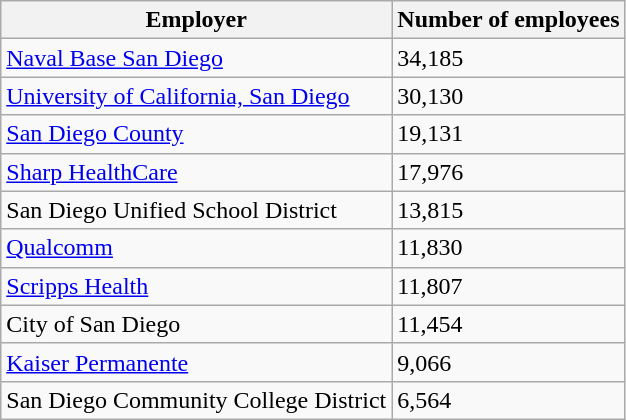<table class="wikitable">
<tr>
<th>Employer</th>
<th>Number of employees</th>
</tr>
<tr>
<td><a href='#'>Naval Base San Diego</a></td>
<td>34,185</td>
</tr>
<tr>
<td><a href='#'>University of California, San Diego</a></td>
<td>30,130</td>
</tr>
<tr>
<td><a href='#'>San Diego County</a></td>
<td>19,131</td>
</tr>
<tr>
<td><a href='#'>Sharp HealthCare</a></td>
<td>17,976</td>
</tr>
<tr>
<td>San Diego Unified School District</td>
<td>13,815</td>
</tr>
<tr>
<td><a href='#'>Qualcomm</a></td>
<td>11,830</td>
</tr>
<tr>
<td><a href='#'>Scripps Health</a></td>
<td>11,807</td>
</tr>
<tr>
<td>City of San Diego</td>
<td>11,454</td>
</tr>
<tr>
<td><a href='#'>Kaiser Permanente</a></td>
<td>9,066</td>
</tr>
<tr>
<td>San Diego Community College District</td>
<td>6,564</td>
</tr>
</table>
